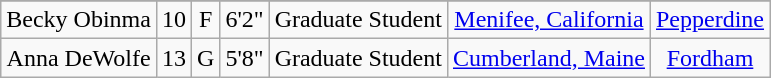<table class="wikitable sortable" border="1" style="text-align: center;">
<tr align=center>
</tr>
<tr>
<td>Becky Obinma</td>
<td>10</td>
<td>F</td>
<td>6'2"</td>
<td>Graduate Student</td>
<td><a href='#'>Menifee, California</a></td>
<td><a href='#'>Pepperdine</a></td>
</tr>
<tr>
<td>Anna DeWolfe</td>
<td>13</td>
<td>G</td>
<td>5'8"</td>
<td>Graduate Student</td>
<td><a href='#'>Cumberland, Maine</a></td>
<td><a href='#'>Fordham</a></td>
</tr>
</table>
